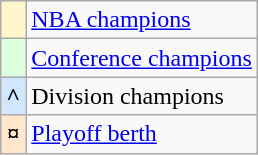<table class="wikitable plainrowheaders">
<tr>
<th scope="row" style="text-align:center; background:#fff6cc"></th>
<td><a href='#'>NBA champions</a></td>
</tr>
<tr>
<th scope="row" style="text-align:center; background:#ddffdd"></th>
<td><a href='#'>Conference champions</a></td>
</tr>
<tr>
<th scope="row" style="text-align:center; background:#d0e7ff">^</th>
<td>Division champions</td>
</tr>
<tr>
<th scope="row" style="text-align:center; background:#ffe6cc">¤</th>
<td><a href='#'>Playoff berth</a></td>
</tr>
</table>
